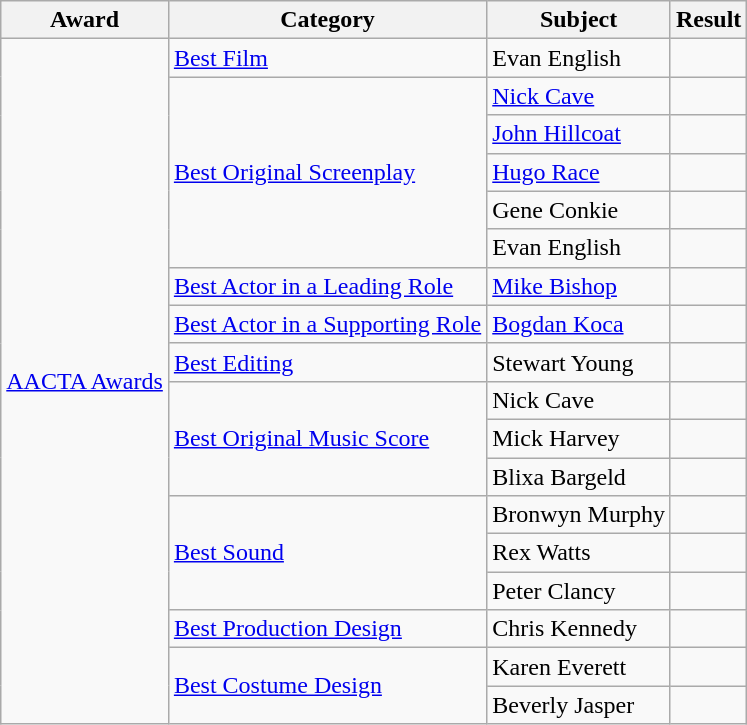<table class="wikitable">
<tr>
<th>Award</th>
<th>Category</th>
<th>Subject</th>
<th>Result</th>
</tr>
<tr>
<td rowspan="18"><a href='#'>AACTA Awards</a><br></td>
<td><a href='#'>Best Film</a></td>
<td>Evan English</td>
<td></td>
</tr>
<tr>
<td rowspan="5"><a href='#'>Best Original Screenplay</a></td>
<td><a href='#'>Nick Cave</a></td>
<td></td>
</tr>
<tr>
<td><a href='#'>John Hillcoat</a></td>
<td></td>
</tr>
<tr>
<td><a href='#'>Hugo Race</a></td>
<td></td>
</tr>
<tr>
<td>Gene Conkie</td>
<td></td>
</tr>
<tr>
<td>Evan English</td>
<td></td>
</tr>
<tr>
<td><a href='#'>Best Actor in a Leading Role</a></td>
<td><a href='#'>Mike Bishop</a></td>
<td></td>
</tr>
<tr>
<td><a href='#'>Best Actor in a Supporting Role</a></td>
<td><a href='#'>Bogdan Koca</a></td>
<td></td>
</tr>
<tr>
<td><a href='#'>Best Editing</a></td>
<td>Stewart Young</td>
<td></td>
</tr>
<tr>
<td rowspan="3"><a href='#'>Best Original Music Score</a></td>
<td>Nick Cave</td>
<td></td>
</tr>
<tr>
<td>Mick Harvey</td>
<td></td>
</tr>
<tr>
<td>Blixa Bargeld</td>
<td></td>
</tr>
<tr>
<td rowspan="3"><a href='#'>Best Sound</a></td>
<td>Bronwyn Murphy</td>
<td></td>
</tr>
<tr>
<td>Rex Watts</td>
<td></td>
</tr>
<tr>
<td>Peter Clancy</td>
<td></td>
</tr>
<tr>
<td><a href='#'>Best Production Design</a></td>
<td>Chris Kennedy</td>
<td></td>
</tr>
<tr>
<td rowspan="2"><a href='#'>Best Costume Design</a></td>
<td>Karen Everett</td>
<td></td>
</tr>
<tr>
<td>Beverly Jasper</td>
<td></td>
</tr>
</table>
